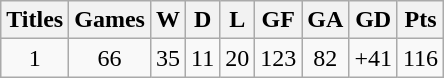<table class="wikitable" style="text-align: center">
<tr>
<th scope="col">Titles</th>
<th scope="col">Games</th>
<th scope="col">W</th>
<th scope="col">D</th>
<th scope="col">L</th>
<th scope="col">GF</th>
<th scope="col">GA</th>
<th scope="col">GD</th>
<th scope="col">Pts</th>
</tr>
<tr>
<td>1</td>
<td>66</td>
<td>35</td>
<td>11</td>
<td>20</td>
<td>123</td>
<td>82</td>
<td>+41</td>
<td>116</td>
</tr>
</table>
